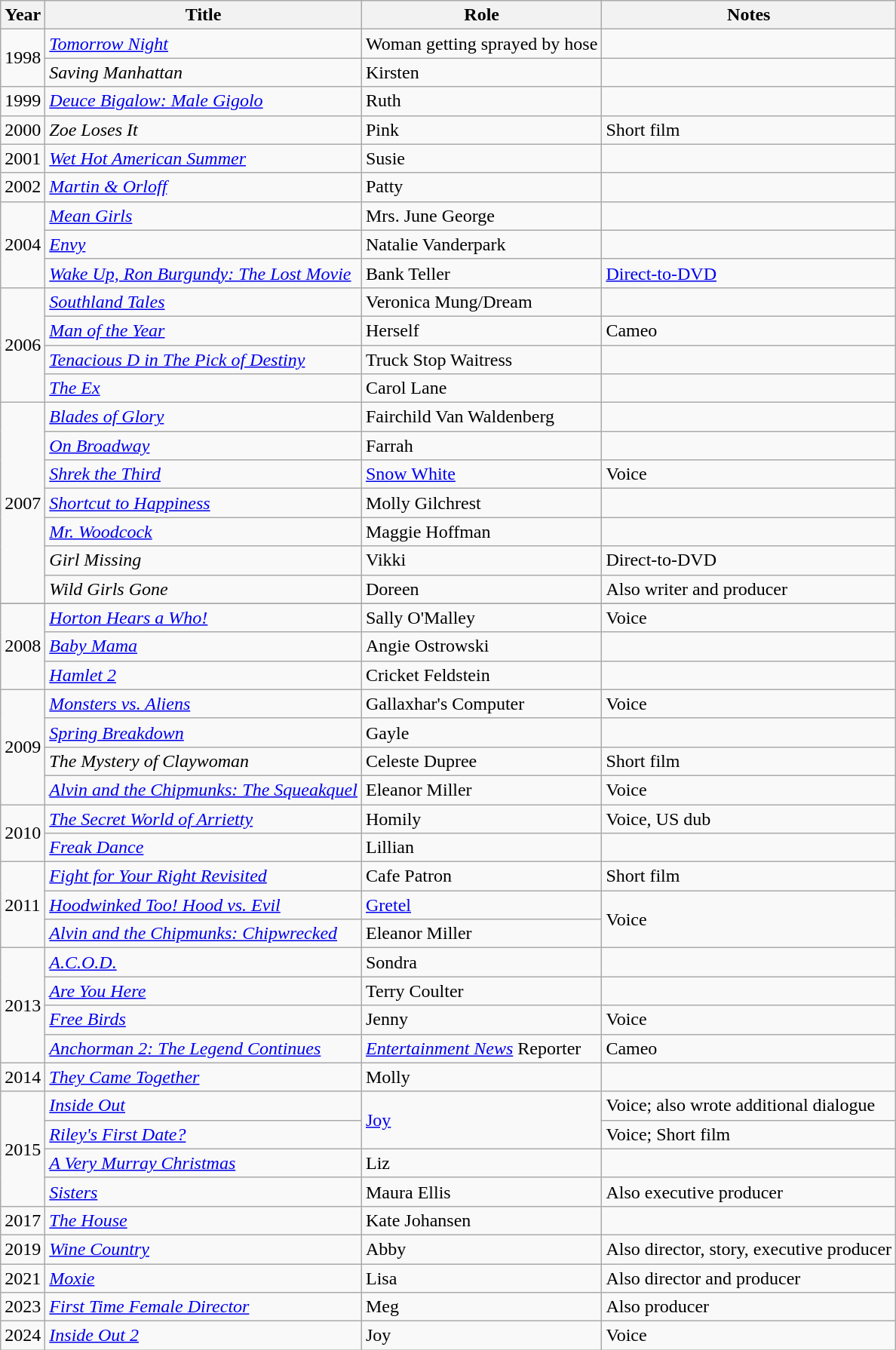<table class="wikitable sortable">
<tr>
<th>Year</th>
<th>Title</th>
<th>Role</th>
<th class="unsortable">Notes</th>
</tr>
<tr>
<td rowspan="2">1998</td>
<td><em><a href='#'>Tomorrow Night</a></em></td>
<td>Woman getting sprayed by hose</td>
<td></td>
</tr>
<tr>
<td><em>Saving Manhattan</em></td>
<td>Kirsten</td>
<td></td>
</tr>
<tr>
<td>1999</td>
<td><em><a href='#'>Deuce Bigalow: Male Gigolo</a></em></td>
<td>Ruth</td>
<td></td>
</tr>
<tr>
<td>2000</td>
<td><em>Zoe Loses It</em></td>
<td>Pink</td>
<td>Short film</td>
</tr>
<tr>
<td>2001</td>
<td><em><a href='#'>Wet Hot American Summer</a></em></td>
<td>Susie</td>
<td></td>
</tr>
<tr>
<td>2002</td>
<td><em><a href='#'>Martin & Orloff</a></em></td>
<td>Patty</td>
<td></td>
</tr>
<tr>
<td rowspan="3">2004</td>
<td><em><a href='#'>Mean Girls</a></em></td>
<td>Mrs. June George</td>
<td></td>
</tr>
<tr>
<td><em><a href='#'>Envy</a></em></td>
<td>Natalie Vanderpark</td>
<td></td>
</tr>
<tr>
<td><em><a href='#'>Wake Up, Ron Burgundy: The Lost Movie</a></em></td>
<td>Bank Teller</td>
<td><a href='#'>Direct-to-DVD</a></td>
</tr>
<tr>
<td rowspan="4">2006</td>
<td><em><a href='#'>Southland Tales</a></em></td>
<td>Veronica Mung/Dream</td>
<td></td>
</tr>
<tr>
<td><em><a href='#'>Man of the Year</a></em></td>
<td>Herself</td>
<td>Cameo</td>
</tr>
<tr>
<td><em><a href='#'>Tenacious D in The Pick of Destiny</a></em></td>
<td>Truck Stop Waitress</td>
<td></td>
</tr>
<tr>
<td><em><a href='#'>The Ex</a></em></td>
<td>Carol Lane</td>
<td></td>
</tr>
<tr>
<td rowspan="7">2007</td>
<td><em><a href='#'>Blades of Glory</a></em></td>
<td>Fairchild Van Waldenberg</td>
<td></td>
</tr>
<tr>
<td><em><a href='#'>On Broadway</a></em></td>
<td>Farrah</td>
<td></td>
</tr>
<tr>
<td><em><a href='#'>Shrek the Third</a></em></td>
<td><a href='#'>Snow White</a></td>
<td>Voice</td>
</tr>
<tr>
<td><em><a href='#'>Shortcut to Happiness</a></em></td>
<td>Molly Gilchrest</td>
<td></td>
</tr>
<tr>
<td><em><a href='#'>Mr. Woodcock</a></em></td>
<td>Maggie Hoffman</td>
<td></td>
</tr>
<tr>
<td><em>Girl Missing</em></td>
<td>Vikki</td>
<td>Direct-to-DVD</td>
</tr>
<tr>
<td><em>Wild Girls Gone</em></td>
<td>Doreen</td>
<td>Also writer and producer</td>
</tr>
<tr>
</tr>
<tr>
<td rowspan="3">2008</td>
<td><em><a href='#'>Horton Hears a Who!</a></em></td>
<td>Sally O'Malley</td>
<td>Voice</td>
</tr>
<tr>
<td><em><a href='#'>Baby Mama</a></em></td>
<td>Angie Ostrowski</td>
<td></td>
</tr>
<tr>
<td><em><a href='#'>Hamlet 2</a></em></td>
<td>Cricket Feldstein</td>
<td></td>
</tr>
<tr>
<td rowspan="4">2009</td>
<td><em><a href='#'>Monsters vs. Aliens</a></em></td>
<td>Gallaxhar's Computer</td>
<td>Voice</td>
</tr>
<tr>
<td><em><a href='#'>Spring Breakdown</a></em></td>
<td>Gayle</td>
<td></td>
</tr>
<tr>
<td><em>The Mystery of Claywoman</em></td>
<td>Celeste Dupree</td>
<td>Short film</td>
</tr>
<tr>
<td><em><a href='#'>Alvin and the Chipmunks: The Squeakquel</a></em></td>
<td>Eleanor Miller</td>
<td>Voice</td>
</tr>
<tr>
<td rowspan="2">2010</td>
<td><em><a href='#'>The Secret World of Arrietty</a></em></td>
<td>Homily</td>
<td>Voice, US dub</td>
</tr>
<tr>
<td><em><a href='#'>Freak Dance</a></em></td>
<td>Lillian</td>
<td></td>
</tr>
<tr>
<td rowspan="3">2011</td>
<td><em><a href='#'>Fight for Your Right Revisited</a></em></td>
<td>Cafe Patron</td>
<td>Short film</td>
</tr>
<tr>
<td><em><a href='#'>Hoodwinked Too! Hood vs. Evil</a></em></td>
<td><a href='#'>Gretel</a></td>
<td rowspan="2">Voice</td>
</tr>
<tr>
<td><em><a href='#'>Alvin and the Chipmunks: Chipwrecked</a></em></td>
<td>Eleanor Miller</td>
</tr>
<tr>
<td rowspan="4">2013</td>
<td><em><a href='#'>A.C.O.D.</a></em></td>
<td>Sondra</td>
<td></td>
</tr>
<tr>
<td><em><a href='#'>Are You Here</a></em></td>
<td>Terry Coulter</td>
<td></td>
</tr>
<tr>
<td><em><a href='#'>Free Birds</a></em></td>
<td>Jenny</td>
<td>Voice</td>
</tr>
<tr>
<td><em><a href='#'>Anchorman 2: The Legend Continues</a></em></td>
<td><em><a href='#'>Entertainment News</a></em> Reporter</td>
<td>Cameo</td>
</tr>
<tr>
<td>2014</td>
<td><em><a href='#'>They Came Together</a></em></td>
<td>Molly</td>
<td></td>
</tr>
<tr>
<td rowspan="4">2015</td>
<td><em><a href='#'>Inside Out</a></em></td>
<td rowspan="2"><a href='#'>Joy</a></td>
<td rowspan="1">Voice; also wrote additional dialogue</td>
</tr>
<tr>
<td><em><a href='#'>Riley's First Date?</a></em></td>
<td>Voice; Short film</td>
</tr>
<tr>
<td><em><a href='#'>A Very Murray Christmas</a></em></td>
<td>Liz</td>
<td></td>
</tr>
<tr>
<td><em><a href='#'>Sisters</a></em></td>
<td>Maura Ellis</td>
<td>Also executive producer</td>
</tr>
<tr>
<td>2017</td>
<td><em><a href='#'>The House</a></em></td>
<td>Kate Johansen</td>
<td></td>
</tr>
<tr>
<td>2019</td>
<td><em><a href='#'>Wine Country</a></em></td>
<td>Abby</td>
<td>Also director, story, executive producer</td>
</tr>
<tr>
<td>2021</td>
<td><em><a href='#'>Moxie</a></em></td>
<td>Lisa</td>
<td>Also director and producer</td>
</tr>
<tr>
<td>2023</td>
<td><em><a href='#'>First Time Female Director</a></em></td>
<td>Meg</td>
<td>Also producer</td>
</tr>
<tr>
<td>2024</td>
<td><em><a href='#'>Inside Out 2</a></em></td>
<td>Joy</td>
<td>Voice</td>
</tr>
</table>
